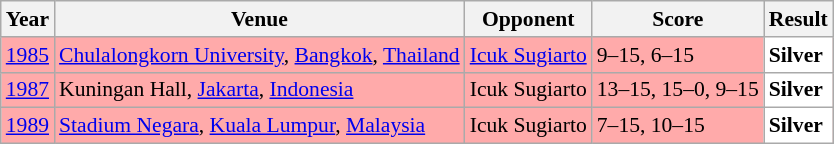<table class="sortable wikitable" style="font-size: 90%">
<tr>
<th>Year</th>
<th>Venue</th>
<th>Opponent</th>
<th>Score</th>
<th>Result</th>
</tr>
<tr style="background:#FFAAAA">
<td align="center"><a href='#'>1985</a></td>
<td align="left"><a href='#'>Chulalongkorn University</a>, <a href='#'>Bangkok</a>, <a href='#'>Thailand</a></td>
<td align="left"> <a href='#'>Icuk Sugiarto</a></td>
<td align="left">9–15, 6–15</td>
<td style="text-align:left; background:white"> <strong>Silver</strong></td>
</tr>
<tr style="background:#FFAAAA">
<td align="center"><a href='#'>1987</a></td>
<td align="left">Kuningan Hall, <a href='#'>Jakarta</a>, <a href='#'>Indonesia</a></td>
<td align="left"> Icuk Sugiarto</td>
<td align="left">13–15, 15–0, 9–15</td>
<td style="text-align:left; background:white"> <strong>Silver</strong></td>
</tr>
<tr style="background:#FFAAAA">
<td align="center"><a href='#'>1989</a></td>
<td align="left"><a href='#'>Stadium Negara</a>, <a href='#'>Kuala Lumpur</a>, <a href='#'>Malaysia</a></td>
<td align="left"> Icuk Sugiarto</td>
<td align="left">7–15, 10–15</td>
<td style="text-align:left; background:white"> <strong>Silver</strong></td>
</tr>
</table>
